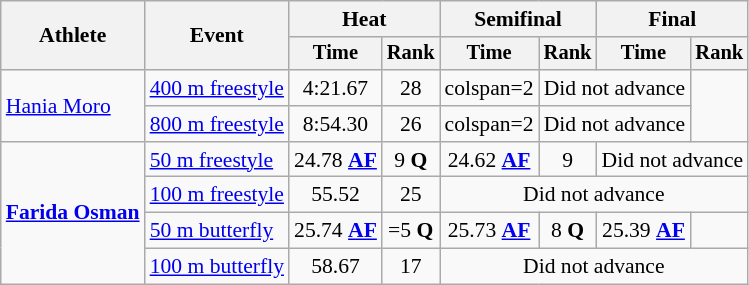<table class=wikitable style="font-size:90%">
<tr>
<th rowspan="2">Athlete</th>
<th rowspan="2">Event</th>
<th colspan="2">Heat</th>
<th colspan="2">Semifinal</th>
<th colspan="2">Final</th>
</tr>
<tr style="font-size:95%">
<th>Time</th>
<th>Rank</th>
<th>Time</th>
<th>Rank</th>
<th>Time</th>
<th>Rank</th>
</tr>
<tr align=center>
<td align=left rowspan=2><a href='#'>Hania Moro</a></td>
<td align=left><a href='#'>400 m freestyle</a></td>
<td>4:21.67</td>
<td>28</td>
<td>colspan=2 </td>
<td colspan=2>Did not advance</td>
</tr>
<tr align=center>
<td align=left><a href='#'>800 m freestyle</a></td>
<td>8:54.30</td>
<td>26</td>
<td>colspan=2 </td>
<td colspan=2>Did not advance</td>
</tr>
<tr align=center>
<td align=left rowspan=4><strong><a href='#'>Farida Osman</a></strong></td>
<td align=left><a href='#'>50 m freestyle</a></td>
<td>24.78 <strong><a href='#'>AF</a></strong></td>
<td>9 <strong>Q</strong></td>
<td>24.62 <strong><a href='#'>AF</a></strong></td>
<td>9</td>
<td colspan=2>Did not advance</td>
</tr>
<tr align=center>
<td align=left><a href='#'>100 m freestyle</a></td>
<td>55.52</td>
<td>25</td>
<td colspan=4>Did not advance</td>
</tr>
<tr align=center>
<td align=left><a href='#'>50 m butterfly</a></td>
<td>25.74 <strong><a href='#'>AF</a></strong></td>
<td>=5 <strong>Q</strong></td>
<td>25.73 <strong><a href='#'>AF</a></strong></td>
<td>8 <strong>Q</strong></td>
<td>25.39 <strong><a href='#'>AF</a></strong></td>
<td></td>
</tr>
<tr align=center>
<td align=left><a href='#'>100 m butterfly</a></td>
<td>58.67</td>
<td>17</td>
<td colspan=4>Did not advance</td>
</tr>
</table>
